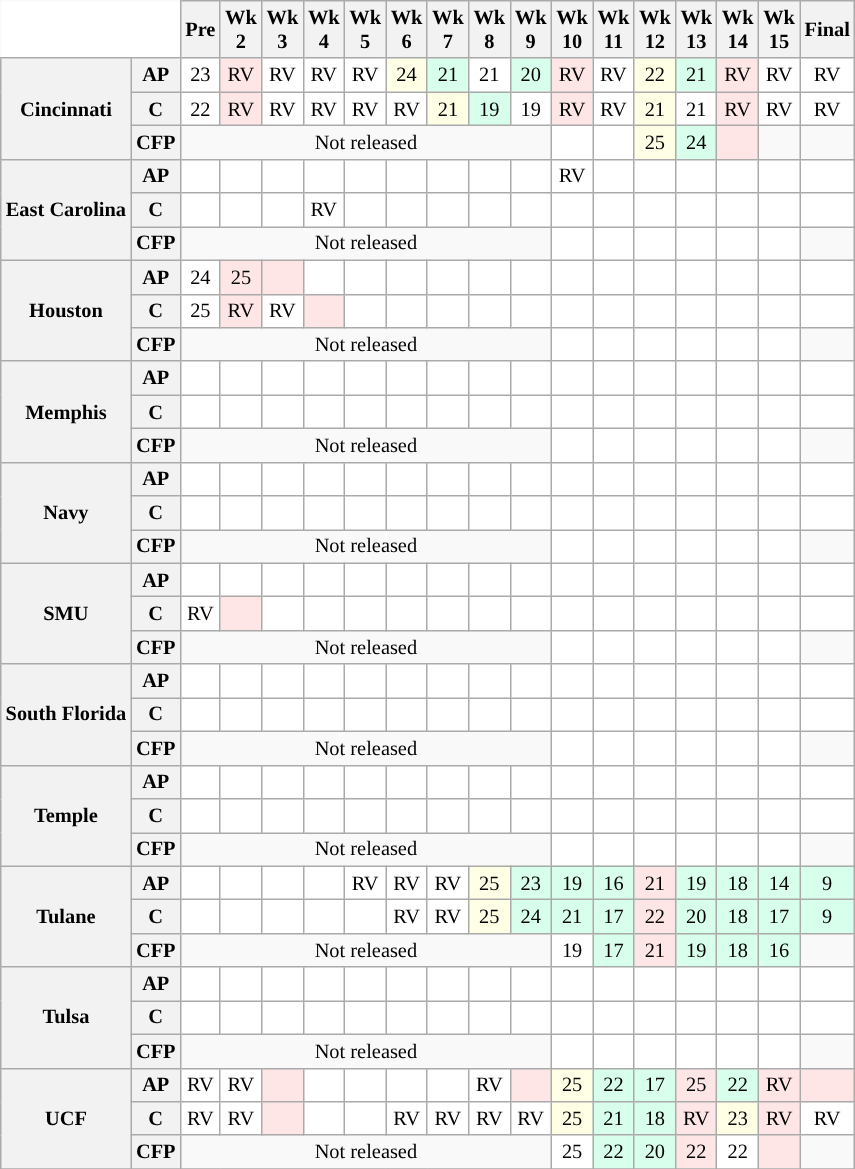<table class="wikitable" style="white-space:nowrap;font-size:85%;">
<tr>
<th colspan=2 style="background:white; border-top-style:hidden; border-left-style:hidden;"> </th>
<th>Pre</th>
<th>Wk<br>2</th>
<th>Wk<br>3</th>
<th>Wk<br>4</th>
<th>Wk<br>5</th>
<th>Wk<br>6</th>
<th>Wk<br>7</th>
<th>Wk<br>8</th>
<th>Wk<br>9</th>
<th>Wk<br>10</th>
<th>Wk<br>11</th>
<th>Wk<br>12</th>
<th>Wk<br>13</th>
<th>Wk<br>14</th>
<th>Wk<br>15</th>
<th>Final</th>
</tr>
<tr style="text-align:center;">
<th rowspan="3">Cincinnati</th>
<th>AP</th>
<td style="background:#FFF;">23</td>
<td style="background:#ffe6e6;">RV</td>
<td style="background:#FFF;">RV</td>
<td style="background:#FFF;">RV</td>
<td style="background:#FFF;">RV</td>
<td style="background:#ffffe6;">24</td>
<td style="background:#d8ffeb;">21</td>
<td style="background:#FFF;">21</td>
<td style="background:#d8ffeb;">20</td>
<td style="background:#ffe6e6;">RV</td>
<td style="background:#FFF;">RV</td>
<td style="background:#ffffe6;">22</td>
<td style="background:#d8ffeb;">21</td>
<td style="background:#ffe6e6;">RV</td>
<td style="background:#FFF;">RV</td>
<td style="background:#FFF;">RV</td>
</tr>
<tr style="text-align:center;">
<th>C</th>
<td style="background:#FFF;">22</td>
<td style="background:#ffe6e6;">RV</td>
<td style="background:#FFF;">RV</td>
<td style="background:#FFF;">RV</td>
<td style="background:#FFF;">RV</td>
<td style="background:#FFF;">RV</td>
<td style="background:#ffffe6;">21</td>
<td style="background:#d8ffeb;">19</td>
<td style="background:#FFF;">19</td>
<td style="background:#ffe6e6;">RV</td>
<td style="background:#FFF;">RV</td>
<td style="background:#ffffe6;">21</td>
<td style="background:#FFF;">21</td>
<td style="background:#ffe6e6;">RV</td>
<td style="background:#FFF;">RV</td>
<td style="background:#FFF;">RV</td>
</tr>
<tr style="text-align:center;">
<th>CFP</th>
<td colspan="9" style="text-align:center;">Not released</td>
<td style="background:#FFF;"></td>
<td style="background:#FFF;"></td>
<td style="background:#ffffe6;">25</td>
<td style="background:#d8ffeb;">24</td>
<td style="background:#ffe6e6;"></td>
<td style="text-align:center;"></td>
</tr>
<tr style="text-align:center;">
<th rowspan="3">East Carolina</th>
<th>AP</th>
<td style="background:#FFF;"></td>
<td style="background:#FFF;"></td>
<td style="background:#FFF;"></td>
<td style="background:#FFF;"></td>
<td style="background:#FFF;"></td>
<td style="background:#FFF;"></td>
<td style="background:#FFF;"></td>
<td style="background:#FFF;"></td>
<td style="background:#FFF;"></td>
<td style="background:#FFF;">RV</td>
<td style="background:#FFF;"></td>
<td style="background:#FFF;"></td>
<td style="background:#FFF;"></td>
<td style="background:#FFF;"></td>
<td style="background:#FFF;"></td>
<td style="background:#FFF;"></td>
</tr>
<tr style="text-align:center;">
<th>C</th>
<td style="background:#FFF;"></td>
<td style="background:#FFF;"></td>
<td style="background:#FFF;"></td>
<td style="background:#FFF;">RV</td>
<td style="background:#FFF;"></td>
<td style="background:#FFF;"></td>
<td style="background:#FFF;"></td>
<td style="background:#FFF;"></td>
<td style="background:#FFF;"></td>
<td style="background:#FFF;"></td>
<td style="background:#FFF;"></td>
<td style="background:#FFF;"></td>
<td style="background:#FFF;"></td>
<td style="background:#FFF;"></td>
<td style="background:#FFF;"></td>
<td style="background:#FFF;"></td>
</tr>
<tr style="text-align:center;">
<th>CFP</th>
<td colspan="9" style="text-align:center;">Not released</td>
<td style="background:#FFF;"></td>
<td style="background:#FFF;"></td>
<td style="background:#FFF;"></td>
<td style="background:#FFF;"></td>
<td style="background:#FFF;"></td>
<td style="background:#FFF;"></td>
<td style="text-align:center;"></td>
</tr>
<tr style="text-align:center;">
<th rowspan="3">Houston</th>
<th>AP</th>
<td style="background:#FFF;">24</td>
<td style="background:#ffe6e6;">25</td>
<td style="background:#ffe6e6;"></td>
<td style="background:#FFF;"></td>
<td style="background:#FFF;"></td>
<td style="background:#FFF;"></td>
<td style="background:#FFF;"></td>
<td style="background:#FFF;"></td>
<td style="background:#FFF;"></td>
<td style="background:#FFF;"></td>
<td style="background:#FFF;"></td>
<td style="background:#FFF;"></td>
<td style="background:#FFF;"></td>
<td style="background:#FFF;"></td>
<td style="background:#FFF;"></td>
<td style="background:#FFF;"></td>
</tr>
<tr style="text-align:center;">
<th>C</th>
<td style="background:#FFF;">25</td>
<td style="background:#ffe6e6;">RV</td>
<td style="background:#FFF;">RV</td>
<td style="background:#ffe6e6;"></td>
<td style="background:#FFF;"></td>
<td style="background:#FFF;"></td>
<td style="background:#FFF;"></td>
<td style="background:#FFF;"></td>
<td style="background:#FFF;"></td>
<td style="background:#FFF;"></td>
<td style="background:#FFF;"></td>
<td style="background:#FFF;"></td>
<td style="background:#FFF;"></td>
<td style="background:#FFF;"></td>
<td style="background:#FFF;"></td>
<td style="background:#FFF;"></td>
</tr>
<tr style="text-align:center;">
<th>CFP</th>
<td colspan="9" style="text-align:center;">Not released</td>
<td style="background:#FFF;"></td>
<td style="background:#FFF;"></td>
<td style="background:#FFF;"></td>
<td style="background:#FFF;"></td>
<td style="background:#FFF;"></td>
<td style="background:#FFF;"></td>
<td style="text-align:center;"></td>
</tr>
<tr style="text-align:center;">
<th rowspan="3">Memphis</th>
<th>AP</th>
<td style="background:#FFF;"></td>
<td style="background:#FFF;"></td>
<td style="background:#FFF;"></td>
<td style="background:#FFF;"></td>
<td style="background:#FFF;"></td>
<td style="background:#FFF;"></td>
<td style="background:#FFF;"></td>
<td style="background:#FFF;"></td>
<td style="background:#FFF;"></td>
<td style="background:#FFF;"></td>
<td style="background:#FFF;"></td>
<td style="background:#FFF;"></td>
<td style="background:#FFF;"></td>
<td style="background:#FFF;"></td>
<td style="background:#FFF;"></td>
<td style="background:#FFF;"></td>
</tr>
<tr style="text-align:center;">
<th>C</th>
<td style="background:#FFF;"></td>
<td style="background:#FFF;"></td>
<td style="background:#FFF;"></td>
<td style="background:#FFF;"></td>
<td style="background:#FFF;"></td>
<td style="background:#FFF;"></td>
<td style="background:#FFF;"></td>
<td style="background:#FFF;"></td>
<td style="background:#FFF;"></td>
<td style="background:#FFF;"></td>
<td style="background:#FFF;"></td>
<td style="background:#FFF;"></td>
<td style="background:#FFF;"></td>
<td style="background:#FFF;"></td>
<td style="background:#FFF;"></td>
<td style="background:#FFF;"></td>
</tr>
<tr style="text-align:center;">
<th>CFP</th>
<td colspan="9" style="text-align:center;">Not released</td>
<td style="background:#FFF;"></td>
<td style="background:#FFF;"></td>
<td style="background:#FFF;"></td>
<td style="background:#FFF;"></td>
<td style="background:#FFF;"></td>
<td style="background:#FFF;"></td>
<td style="text-align:center;"></td>
</tr>
<tr style="text-align:center;">
<th rowspan="3">Navy</th>
<th>AP</th>
<td style="background:#FFF;"></td>
<td style="background:#FFF;"></td>
<td style="background:#FFF;"></td>
<td style="background:#FFF;"></td>
<td style="background:#FFF;"></td>
<td style="background:#FFF;"></td>
<td style="background:#FFF;"></td>
<td style="background:#FFF;"></td>
<td style="background:#FFF;"></td>
<td style="background:#FFF;"></td>
<td style="background:#FFF;"></td>
<td style="background:#FFF;"></td>
<td style="background:#FFF;"></td>
<td style="background:#FFF;"></td>
<td style="background:#FFF;"></td>
<td style="background:#FFF;"></td>
</tr>
<tr style="text-align:center;">
<th>C</th>
<td style="background:#FFF;"></td>
<td style="background:#FFF;"></td>
<td style="background:#FFF;"></td>
<td style="background:#FFF;"></td>
<td style="background:#FFF;"></td>
<td style="background:#FFF;"></td>
<td style="background:#FFF;"></td>
<td style="background:#FFF;"></td>
<td style="background:#FFF;"></td>
<td style="background:#FFF;"></td>
<td style="background:#FFF;"></td>
<td style="background:#FFF;"></td>
<td style="background:#FFF;"></td>
<td style="background:#FFF;"></td>
<td style="background:#FFF;"></td>
<td style="background:#FFF;"></td>
</tr>
<tr style="text-align:center;">
<th>CFP</th>
<td colspan="9" style="text-align:center;">Not released</td>
<td style="background:#FFF;"></td>
<td style="background:#FFF;"></td>
<td style="background:#FFF;"></td>
<td style="background:#FFF;"></td>
<td style="background:#FFF;"></td>
<td style="background:#FFF;"></td>
<td style="text-align:center;"></td>
</tr>
<tr style="text-align:center;">
<th rowspan="3">SMU</th>
<th>AP</th>
<td style="background:#FFF;"></td>
<td style="background:#FFF;"></td>
<td style="background:#FFF;"></td>
<td style="background:#FFF;"></td>
<td style="background:#FFF;"></td>
<td style="background:#FFF;"></td>
<td style="background:#FFF;"></td>
<td style="background:#FFF;"></td>
<td style="background:#FFF;"></td>
<td style="background:#FFF;"></td>
<td style="background:#FFF;"></td>
<td style="background:#FFF;"></td>
<td style="background:#FFF;"></td>
<td style="background:#FFF;"></td>
<td style="background:#FFF;"></td>
<td style="background:#FFF;"></td>
</tr>
<tr style="text-align:center;">
<th>C</th>
<td style="background:#FFF;">RV</td>
<td style="background:#ffe6e6;"></td>
<td style="background:#FFF;"></td>
<td style="background:#FFF;"></td>
<td style="background:#FFF;"></td>
<td style="background:#FFF;"></td>
<td style="background:#FFF;"></td>
<td style="background:#FFF;"></td>
<td style="background:#FFF;"></td>
<td style="background:#FFF;"></td>
<td style="background:#FFF;"></td>
<td style="background:#FFF;"></td>
<td style="background:#FFF;"></td>
<td style="background:#FFF;"></td>
<td style="background:#FFF;"></td>
<td style="background:#FFF;"></td>
</tr>
<tr style="text-align:center;">
<th>CFP</th>
<td colspan="9" style="text-align:center;">Not released</td>
<td style="background:#FFF;"></td>
<td style="background:#FFF;"></td>
<td style="background:#FFF;"></td>
<td style="background:#FFF;"></td>
<td style="background:#FFF;"></td>
<td style="background:#FFF;"></td>
<td style="text-align:center;"></td>
</tr>
<tr style="text-align:center;">
<th rowspan="3">South Florida</th>
<th>AP</th>
<td style="background:#FFF;"></td>
<td style="background:#FFF;"></td>
<td style="background:#FFF;"></td>
<td style="background:#FFF;"></td>
<td style="background:#FFF;"></td>
<td style="background:#FFF;"></td>
<td style="background:#FFF;"></td>
<td style="background:#FFF;"></td>
<td style="background:#FFF;"></td>
<td style="background:#FFF;"></td>
<td style="background:#FFF;"></td>
<td style="background:#FFF;"></td>
<td style="background:#FFF;"></td>
<td style="background:#FFF;"></td>
<td style="background:#FFF;"></td>
<td style="background:#FFF;"></td>
</tr>
<tr style="text-align:center;">
<th>C</th>
<td style="background:#FFF;"></td>
<td style="background:#FFF;"></td>
<td style="background:#FFF;"></td>
<td style="background:#FFF;"></td>
<td style="background:#FFF;"></td>
<td style="background:#FFF;"></td>
<td style="background:#FFF;"></td>
<td style="background:#FFF;"></td>
<td style="background:#FFF;"></td>
<td style="background:#FFF;"></td>
<td style="background:#FFF;"></td>
<td style="background:#FFF;"></td>
<td style="background:#FFF;"></td>
<td style="background:#FFF;"></td>
<td style="background:#FFF;"></td>
<td style="background:#FFF;"></td>
</tr>
<tr style="text-align:center;">
<th>CFP</th>
<td colspan="9" style="text-align:center;">Not released</td>
<td style="background:#FFF;"></td>
<td style="background:#FFF;"></td>
<td style="background:#FFF;"></td>
<td style="background:#FFF;"></td>
<td style="background:#FFF;"></td>
<td style="background:#FFF;"></td>
<td style="text-align:center;"></td>
</tr>
<tr style="text-align:center;">
<th rowspan="3">Temple</th>
<th>AP</th>
<td style="background:#FFF;"></td>
<td style="background:#FFF;"></td>
<td style="background:#FFF;"></td>
<td style="background:#FFF;"></td>
<td style="background:#FFF;"></td>
<td style="background:#FFF;"></td>
<td style="background:#FFF;"></td>
<td style="background:#FFF;"></td>
<td style="background:#FFF;"></td>
<td style="background:#FFF;"></td>
<td style="background:#FFF;"></td>
<td style="background:#FFF;"></td>
<td style="background:#FFF;"></td>
<td style="background:#FFF;"></td>
<td style="background:#FFF;"></td>
<td style="background:#FFF;"></td>
</tr>
<tr style="text-align:center;">
<th>C</th>
<td style="background:#FFF;"></td>
<td style="background:#FFF;"></td>
<td style="background:#FFF;"></td>
<td style="background:#FFF;"></td>
<td style="background:#FFF;"></td>
<td style="background:#FFF;"></td>
<td style="background:#FFF;"></td>
<td style="background:#FFF;"></td>
<td style="background:#FFF;"></td>
<td style="background:#FFF;"></td>
<td style="background:#FFF;"></td>
<td style="background:#FFF;"></td>
<td style="background:#FFF;"></td>
<td style="background:#FFF;"></td>
<td style="background:#FFF;"></td>
<td style="background:#FFF;"></td>
</tr>
<tr style="text-align:center;">
<th>CFP</th>
<td colspan="9" style="text-align:center;">Not released</td>
<td style="background:#FFF;"></td>
<td style="background:#FFF;"></td>
<td style="background:#FFF;"></td>
<td style="background:#FFF;"></td>
<td style="background:#FFF;"></td>
<td style="background:#FFF;"></td>
<td style="text-align:center;"></td>
</tr>
<tr style="text-align:center;">
<th rowspan="3">Tulane</th>
<th>AP</th>
<td style="background:#FFF;"></td>
<td style="background:#FFF;"></td>
<td style="background:#FFF;"></td>
<td style="background:#FFF;"></td>
<td style="background:#FFF;">RV</td>
<td style="background:#FFF;">RV</td>
<td style="background:#FFF;">RV</td>
<td style="background:#ffffe6;">25</td>
<td style="background:#d8ffeb;">23</td>
<td style="background:#d8ffeb;">19</td>
<td style="background:#d8ffeb;">16</td>
<td style="background:#ffe6e6;">21</td>
<td style="background:#d8ffeb;">19</td>
<td style="background:#d8ffeb;">18</td>
<td style="background:#d8ffeb;">14</td>
<td style="background:#d8ffeb;">9</td>
</tr>
<tr style="text-align:center;">
<th>C</th>
<td style="background:#FFF;"></td>
<td style="background:#FFF;"></td>
<td style="background:#FFF;"></td>
<td style="background:#FFF;"></td>
<td style="background:#FFF;"></td>
<td style="background:#FFF;">RV</td>
<td style="background:#FFF;">RV</td>
<td style="background:#ffffe6;">25</td>
<td style="background:#d8ffeb;">24</td>
<td style="background:#d8ffeb;">21</td>
<td style="background:#d8ffeb;">17</td>
<td style="background:#ffe6e6;">22</td>
<td style="background:#d8ffeb;">20</td>
<td style="background:#d8ffeb;">18</td>
<td style="background:#d8ffeb;">17</td>
<td style="background:#d8ffeb;">9</td>
</tr>
<tr style="text-align:center;">
<th>CFP</th>
<td colspan="9" style="text-align:center;">Not released</td>
<td style="background:#FFF;">19</td>
<td style="background:#d8ffeb;">17</td>
<td style="background:#ffe6e6;">21</td>
<td style="background:#d8ffeb;">19</td>
<td style="background:#d8ffeb;">18</td>
<td style="background:#d8ffeb;">16</td>
<td style="text-align:center;"></td>
</tr>
<tr style="text-align:center;">
<th rowspan="3">Tulsa</th>
<th>AP</th>
<td style="background:#FFF;"></td>
<td style="background:#FFF;"></td>
<td style="background:#FFF;"></td>
<td style="background:#FFF;"></td>
<td style="background:#FFF;"></td>
<td style="background:#FFF;"></td>
<td style="background:#FFF;"></td>
<td style="background:#FFF;"></td>
<td style="background:#FFF;"></td>
<td style="background:#FFF;"></td>
<td style="background:#FFF;"></td>
<td style="background:#FFF;"></td>
<td style="background:#FFF;"></td>
<td style="background:#FFF;"></td>
<td style="background:#FFF;"></td>
<td style="background:#FFF;"></td>
</tr>
<tr style="text-align:center;">
<th>C</th>
<td style="background:#FFF;"></td>
<td style="background:#FFF;"></td>
<td style="background:#FFF;"></td>
<td style="background:#FFF;"></td>
<td style="background:#FFF;"></td>
<td style="background:#FFF;"></td>
<td style="background:#FFF;"></td>
<td style="background:#FFF;"></td>
<td style="background:#FFF;"></td>
<td style="background:#FFF;"></td>
<td style="background:#FFF;"></td>
<td style="background:#FFF;"></td>
<td style="background:#FFF;"></td>
<td style="background:#FFF;"></td>
<td style="background:#FFF;"></td>
<td style="background:#FFF;"></td>
</tr>
<tr style="text-align:center;">
<th>CFP</th>
<td colspan="9" style="text-align:center;">Not released</td>
<td style="background:#FFF;"></td>
<td style="background:#FFF;"></td>
<td style="background:#FFF;"></td>
<td style="background:#FFF;"></td>
<td style="background:#FFF;"></td>
<td style="background:#FFF;"></td>
<td style="text-align:center;"></td>
</tr>
<tr style="text-align:center;">
<th rowspan="3">UCF</th>
<th>AP</th>
<td style="background:#FFF;">RV</td>
<td style="background:#FFF;">RV</td>
<td style="background:#ffe6e6;"></td>
<td style="background:#FFF;"></td>
<td style="background:#FFF;"></td>
<td style="background:#FFF;"></td>
<td style="background:#FFF;"></td>
<td style="background:#FFF;">RV</td>
<td style="background:#ffe6e6;"></td>
<td style="background:#ffffe6;">25</td>
<td style="background:#d8ffeb;">22</td>
<td style="background:#d8ffeb;">17</td>
<td style="background:#ffe6e6;">25</td>
<td style="background:#d8ffeb;">22</td>
<td style="background:#ffe6e6;">RV</td>
<td style="background:#ffe6e6;"></td>
</tr>
<tr style="text-align:center;">
<th>C</th>
<td style="background:#FFF;">RV</td>
<td style="background:#FFF;">RV</td>
<td style="background:#ffe6e6;"></td>
<td style="background:#FFF;"></td>
<td style="background:#FFF;"></td>
<td style="background:#FFF;">RV</td>
<td style="background:#FFF;">RV</td>
<td style="background:#FFF;">RV</td>
<td style="background:#FFF;">RV</td>
<td style="background:#ffffe6;">25</td>
<td style="background:#d8ffeb;">21</td>
<td style="background:#d8ffeb;">18</td>
<td style="background:#ffe6e6;">RV</td>
<td style="background:#ffffe6;">23</td>
<td style="background:#ffe6e6;">RV</td>
<td style="background:#FFF;">RV</td>
</tr>
<tr style="text-align:center;">
<th>CFP</th>
<td colspan="9" style="text-align:center;">Not released</td>
<td style="background:#FFF;">25</td>
<td style="background:#d8ffeb;">22</td>
<td style="background:#d8ffeb;">20</td>
<td style="background:#ffe6e6;">22</td>
<td style="background:#FFF;">22</td>
<td style="background:#ffe6e6;"></td>
<td style="text-align:center;"></td>
</tr>
<tr style="text-align:center;">
</tr>
</table>
